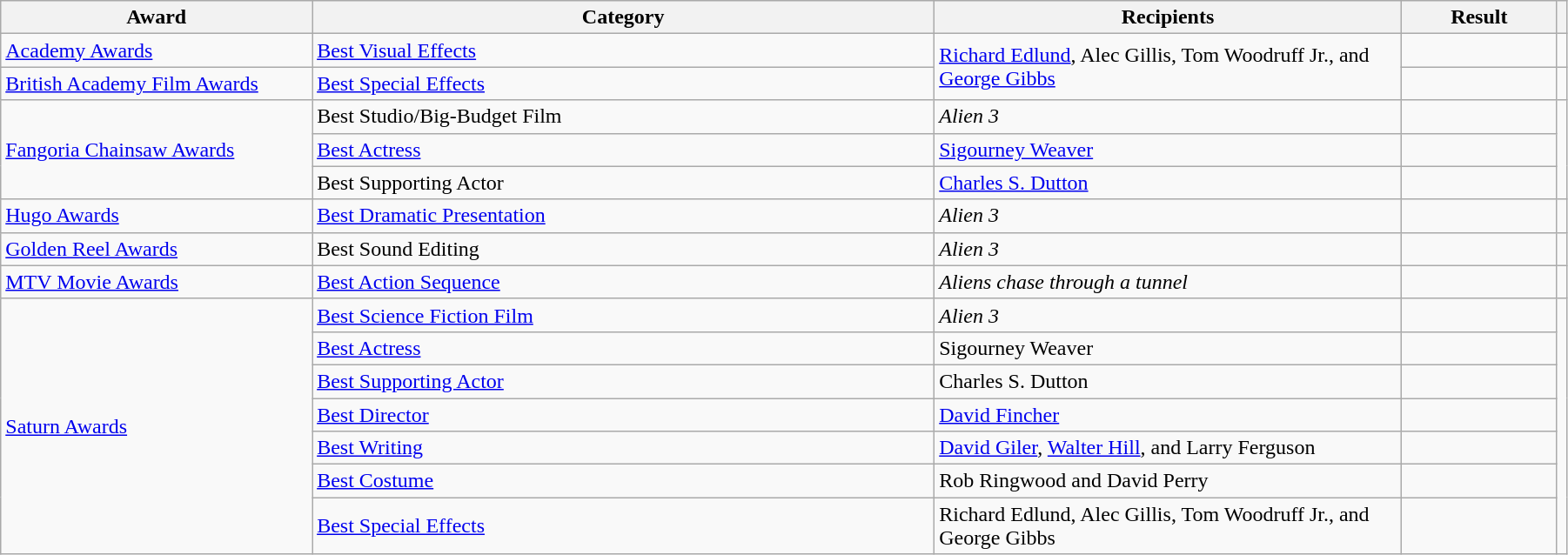<table class="wikitable sortable plainrowheaders" width="95%" cellpadding="5">
<tr>
<th width="20%">Award</th>
<th width="40%">Category</th>
<th width="30%">Recipients</th>
<th width="10%">Result</th>
<th></th>
</tr>
<tr>
<td><a href='#'>Academy Awards</a></td>
<td><a href='#'>Best Visual Effects</a></td>
<td rowspan=2><a href='#'>Richard Edlund</a>, Alec Gillis, Tom Woodruff Jr., and <a href='#'>George Gibbs</a></td>
<td></td>
<td style="text-align:center;"></td>
</tr>
<tr>
<td><a href='#'>British Academy Film Awards</a></td>
<td><a href='#'>Best Special Effects</a></td>
<td></td>
<td style="text-align:center;"></td>
</tr>
<tr>
<td rowspan="3"><a href='#'>Fangoria Chainsaw Awards</a></td>
<td>Best Studio/Big-Budget Film</td>
<td><em>Alien 3</em></td>
<td></td>
</tr>
<tr>
<td><a href='#'>Best Actress</a></td>
<td><a href='#'>Sigourney Weaver</a></td>
<td></td>
</tr>
<tr>
<td>Best Supporting Actor</td>
<td><a href='#'>Charles S. Dutton</a></td>
<td></td>
</tr>
<tr>
<td><a href='#'>Hugo Awards</a></td>
<td><a href='#'>Best Dramatic Presentation</a></td>
<td><em>Alien 3</em></td>
<td></td>
<td style="text-align:center;"></td>
</tr>
<tr>
<td><a href='#'>Golden Reel Awards</a></td>
<td>Best Sound Editing</td>
<td><em>Alien 3</em></td>
<td></td>
</tr>
<tr>
<td><a href='#'>MTV Movie Awards</a></td>
<td><a href='#'>Best Action Sequence</a></td>
<td><em>Aliens chase through a tunnel</em></td>
<td></td>
<td style="text-align:center;"></td>
</tr>
<tr>
<td rowspan=7><a href='#'>Saturn Awards</a></td>
<td><a href='#'>Best Science Fiction Film</a></td>
<td><em>Alien 3</em></td>
<td></td>
<td rowspan=7 style="text-align:center;"></td>
</tr>
<tr>
<td><a href='#'>Best Actress</a></td>
<td>Sigourney Weaver</td>
<td></td>
</tr>
<tr>
<td><a href='#'>Best Supporting Actor</a></td>
<td>Charles S. Dutton</td>
<td></td>
</tr>
<tr>
<td><a href='#'>Best Director</a></td>
<td><a href='#'>David Fincher</a></td>
<td></td>
</tr>
<tr>
<td><a href='#'>Best Writing</a></td>
<td><a href='#'>David Giler</a>, <a href='#'>Walter Hill</a>, and Larry Ferguson</td>
<td></td>
</tr>
<tr>
<td><a href='#'>Best Costume</a></td>
<td>Rob Ringwood and David Perry</td>
<td></td>
</tr>
<tr>
<td><a href='#'>Best Special Effects</a></td>
<td>Richard Edlund, Alec Gillis, Tom Woodruff Jr., and George Gibbs</td>
<td></td>
</tr>
</table>
